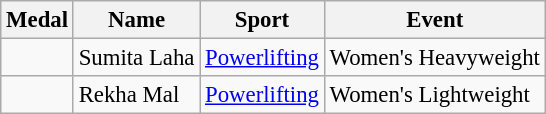<table class="wikitable sortable"  style="font-size:95%">
<tr>
<th>Medal</th>
<th>Name</th>
<th>Sport</th>
<th>Event</th>
</tr>
<tr>
<td></td>
<td>Sumita Laha</td>
<td><a href='#'>Powerlifting</a></td>
<td>Women's Heavyweight</td>
</tr>
<tr>
<td></td>
<td>Rekha Mal</td>
<td><a href='#'>Powerlifting</a></td>
<td>Women's Lightweight</td>
</tr>
</table>
